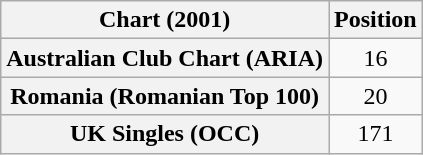<table class="wikitable sortable plainrowheaders" style="text-align:center">
<tr>
<th>Chart (2001)</th>
<th>Position</th>
</tr>
<tr>
<th scope="row">Australian Club Chart (ARIA)</th>
<td>16</td>
</tr>
<tr>
<th scope="row">Romania (Romanian Top 100)</th>
<td>20</td>
</tr>
<tr>
<th scope="row">UK Singles (OCC)</th>
<td>171</td>
</tr>
</table>
